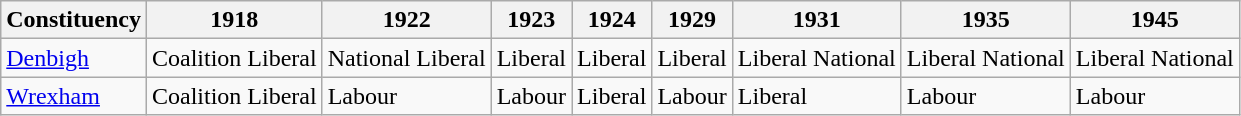<table class="wikitable">
<tr>
<th>Constituency</th>
<th>1918</th>
<th>1922</th>
<th>1923</th>
<th>1924</th>
<th>1929</th>
<th>1931</th>
<th>1935</th>
<th>1945</th>
</tr>
<tr>
<td><a href='#'>Denbigh</a></td>
<td bgcolor=>Coalition Liberal</td>
<td bgcolor=>National Liberal</td>
<td bgcolor=>Liberal</td>
<td bgcolor=>Liberal</td>
<td bgcolor=>Liberal</td>
<td bgcolor=>Liberal National</td>
<td bgcolor=>Liberal National</td>
<td bgcolor=>Liberal National</td>
</tr>
<tr>
<td><a href='#'>Wrexham</a></td>
<td bgcolor=>Coalition Liberal</td>
<td bgcolor=>Labour</td>
<td bgcolor=>Labour</td>
<td bgcolor=>Liberal</td>
<td bgcolor=>Labour</td>
<td bgcolor=>Liberal</td>
<td bgcolor=>Labour</td>
<td bgcolor=>Labour</td>
</tr>
</table>
